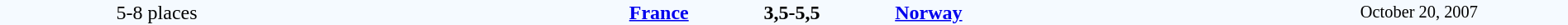<table style="width: 100%; background:#F5FAFF;" cellspacing="0">
<tr>
<td align=center rowspan=3 width=20%>5-8 places</td>
</tr>
<tr>
<td width=24% align=right><strong><a href='#'>France</a></strong></td>
<td align=center width=13%><strong>3,5-5,5</strong></td>
<td width=24%><strong><a href='#'>Norway</a></strong></td>
<td style=font-size:85% rowspan=3 align=center>October 20, 2007</td>
</tr>
</table>
